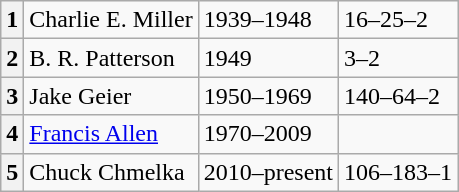<table class=wikitable>
<tr>
<th>1</th>
<td>Charlie E. Miller</td>
<td>1939–1948</td>
<td>16–25–2 </td>
</tr>
<tr>
<th>2</th>
<td>B. R. Patterson</td>
<td>1949</td>
<td>3–2 </td>
</tr>
<tr>
<th>3</th>
<td>Jake Geier</td>
<td>1950–1969</td>
<td>140–64–2 </td>
</tr>
<tr>
<th>4</th>
<td><a href='#'>Francis Allen</a></td>
<td>1970–2009</td>
<td> </td>
</tr>
<tr>
<th>5</th>
<td>Chuck Chmelka</td>
<td>2010–present</td>
<td>106–183–1 </td>
</tr>
</table>
